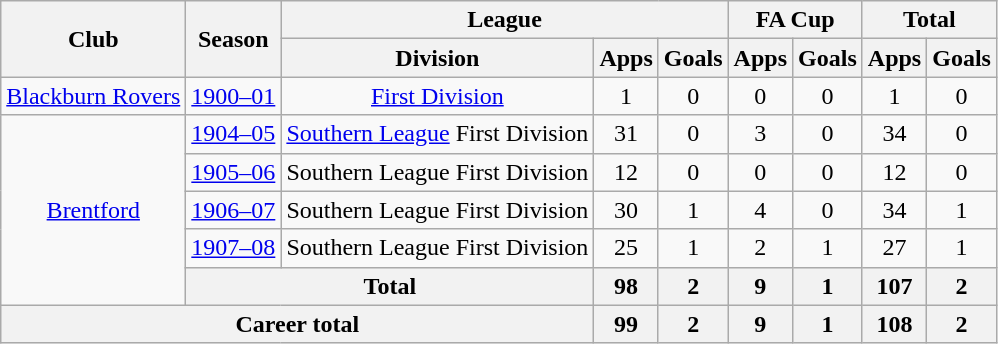<table class="wikitable" style="text-align: center;">
<tr>
<th rowspan="2">Club</th>
<th rowspan="2">Season</th>
<th colspan="3">League</th>
<th colspan="2">FA Cup</th>
<th colspan="2">Total</th>
</tr>
<tr>
<th>Division</th>
<th>Apps</th>
<th>Goals</th>
<th>Apps</th>
<th>Goals</th>
<th>Apps</th>
<th>Goals</th>
</tr>
<tr>
<td><a href='#'>Blackburn Rovers</a></td>
<td><a href='#'>1900–01</a></td>
<td><a href='#'>First Division</a></td>
<td>1</td>
<td>0</td>
<td>0</td>
<td>0</td>
<td>1</td>
<td>0</td>
</tr>
<tr>
<td rowspan="5"><a href='#'>Brentford</a></td>
<td><a href='#'>1904–05</a></td>
<td><a href='#'>Southern League</a> First Division</td>
<td>31</td>
<td>0</td>
<td>3</td>
<td>0</td>
<td>34</td>
<td>0</td>
</tr>
<tr>
<td><a href='#'>1905–06</a></td>
<td>Southern League First Division</td>
<td>12</td>
<td>0</td>
<td>0</td>
<td>0</td>
<td>12</td>
<td>0</td>
</tr>
<tr>
<td><a href='#'>1906–07</a></td>
<td>Southern League First Division</td>
<td>30</td>
<td>1</td>
<td>4</td>
<td>0</td>
<td>34</td>
<td>1</td>
</tr>
<tr>
<td><a href='#'>1907–08</a></td>
<td>Southern League First Division</td>
<td>25</td>
<td>1</td>
<td>2</td>
<td>1</td>
<td>27</td>
<td>1</td>
</tr>
<tr>
<th colspan="2">Total</th>
<th>98</th>
<th>2</th>
<th>9</th>
<th>1</th>
<th>107</th>
<th>2</th>
</tr>
<tr>
<th colspan="3">Career total</th>
<th>99</th>
<th>2</th>
<th>9</th>
<th>1</th>
<th>108</th>
<th>2</th>
</tr>
</table>
